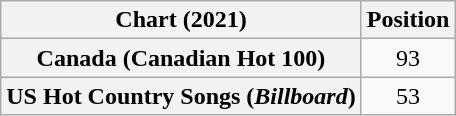<table class="wikitable sortable plainrowheaders" style="text-align:center">
<tr>
<th>Chart (2021)</th>
<th>Position</th>
</tr>
<tr>
<th scope="row">Canada (Canadian Hot 100)</th>
<td>93</td>
</tr>
<tr>
<th scope="row">US Hot Country Songs (<em>Billboard</em>)</th>
<td>53</td>
</tr>
</table>
